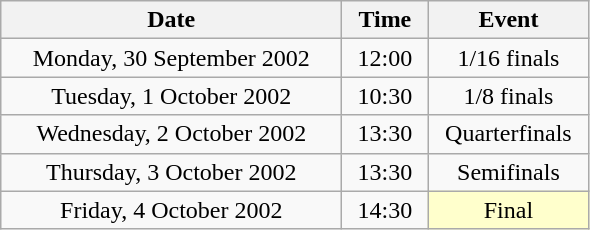<table class = "wikitable" style="text-align:center;">
<tr>
<th width=220>Date</th>
<th width=50>Time</th>
<th width=100>Event</th>
</tr>
<tr>
<td>Monday, 30 September 2002</td>
<td>12:00</td>
<td>1/16 finals</td>
</tr>
<tr>
<td>Tuesday, 1 October 2002</td>
<td>10:30</td>
<td>1/8 finals</td>
</tr>
<tr>
<td>Wednesday, 2 October 2002</td>
<td>13:30</td>
<td>Quarterfinals</td>
</tr>
<tr>
<td>Thursday, 3 October 2002</td>
<td>13:30</td>
<td>Semifinals</td>
</tr>
<tr>
<td>Friday, 4 October 2002</td>
<td>14:30</td>
<td bgcolor=ffffcc>Final</td>
</tr>
</table>
